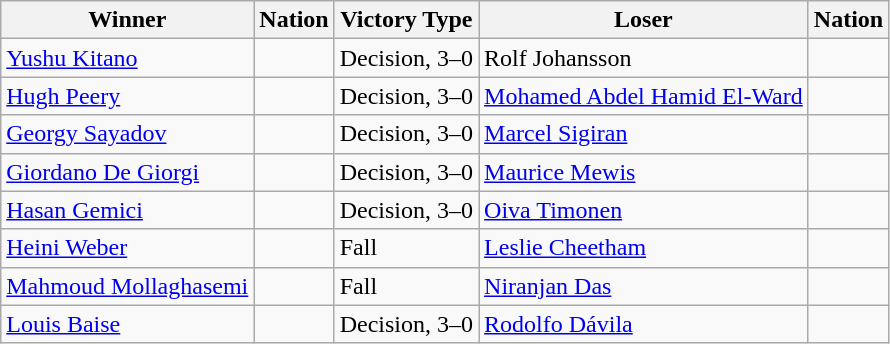<table class="wikitable sortable" style="text-align:left;">
<tr>
<th>Winner</th>
<th>Nation</th>
<th>Victory Type</th>
<th>Loser</th>
<th>Nation</th>
</tr>
<tr>
<td><a href='#'>Yushu Kitano</a></td>
<td></td>
<td>Decision, 3–0</td>
<td>Rolf Johansson</td>
<td></td>
</tr>
<tr>
<td><a href='#'>Hugh Peery</a></td>
<td></td>
<td>Decision, 3–0</td>
<td><a href='#'>Mohamed Abdel Hamid El-Ward</a></td>
<td></td>
</tr>
<tr>
<td><a href='#'>Georgy Sayadov</a></td>
<td></td>
<td>Decision, 3–0</td>
<td><a href='#'>Marcel Sigiran</a></td>
<td></td>
</tr>
<tr>
<td><a href='#'>Giordano De Giorgi</a></td>
<td></td>
<td>Decision, 3–0</td>
<td><a href='#'>Maurice Mewis</a></td>
<td></td>
</tr>
<tr>
<td><a href='#'>Hasan Gemici</a></td>
<td></td>
<td>Decision, 3–0</td>
<td><a href='#'>Oiva Timonen</a></td>
<td></td>
</tr>
<tr>
<td><a href='#'>Heini Weber</a></td>
<td></td>
<td>Fall</td>
<td><a href='#'>Leslie Cheetham</a></td>
<td></td>
</tr>
<tr>
<td><a href='#'>Mahmoud Mollaghasemi</a></td>
<td></td>
<td>Fall</td>
<td><a href='#'>Niranjan Das</a></td>
<td></td>
</tr>
<tr>
<td><a href='#'>Louis Baise</a></td>
<td></td>
<td>Decision, 3–0</td>
<td><a href='#'>Rodolfo Dávila</a></td>
<td></td>
</tr>
</table>
